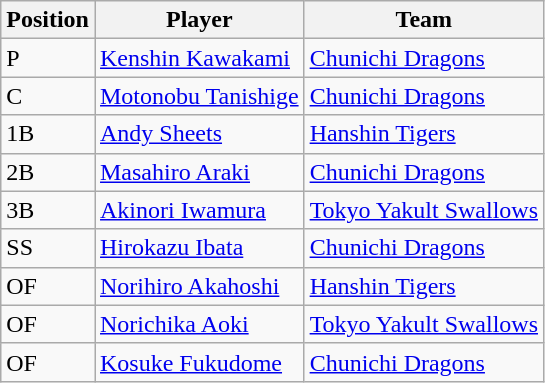<table class="wikitable">
<tr>
<th>Position</th>
<th>Player</th>
<th>Team</th>
</tr>
<tr>
<td>P</td>
<td><a href='#'>Kenshin Kawakami</a></td>
<td><a href='#'>Chunichi Dragons</a></td>
</tr>
<tr>
<td>C</td>
<td><a href='#'>Motonobu Tanishige</a></td>
<td><a href='#'>Chunichi Dragons</a></td>
</tr>
<tr>
<td>1B</td>
<td><a href='#'>Andy Sheets</a></td>
<td><a href='#'>Hanshin Tigers</a></td>
</tr>
<tr>
<td>2B</td>
<td><a href='#'>Masahiro Araki</a></td>
<td><a href='#'>Chunichi Dragons</a></td>
</tr>
<tr>
<td>3B</td>
<td><a href='#'>Akinori Iwamura</a></td>
<td><a href='#'>Tokyo Yakult Swallows</a></td>
</tr>
<tr>
<td>SS</td>
<td><a href='#'>Hirokazu Ibata</a></td>
<td><a href='#'>Chunichi Dragons</a></td>
</tr>
<tr>
<td>OF</td>
<td><a href='#'>Norihiro Akahoshi</a></td>
<td><a href='#'>Hanshin Tigers</a></td>
</tr>
<tr>
<td>OF</td>
<td><a href='#'>Norichika Aoki</a></td>
<td><a href='#'>Tokyo Yakult Swallows</a></td>
</tr>
<tr>
<td>OF</td>
<td><a href='#'>Kosuke Fukudome</a></td>
<td><a href='#'>Chunichi Dragons</a></td>
</tr>
</table>
